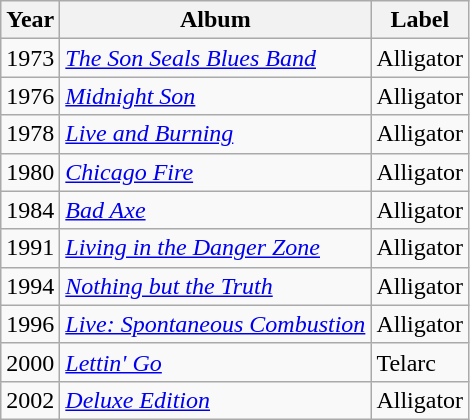<table class="wikitable">
<tr>
<th>Year</th>
<th>Album</th>
<th>Label</th>
</tr>
<tr>
<td>1973</td>
<td><em><a href='#'>The Son Seals Blues Band</a></em></td>
<td>Alligator</td>
</tr>
<tr>
<td>1976</td>
<td><em><a href='#'>Midnight Son</a></em></td>
<td>Alligator</td>
</tr>
<tr>
<td>1978</td>
<td><em><a href='#'>Live and Burning</a></em></td>
<td>Alligator</td>
</tr>
<tr>
<td>1980</td>
<td><em><a href='#'>Chicago Fire</a></em></td>
<td>Alligator</td>
</tr>
<tr>
<td>1984</td>
<td><em><a href='#'>Bad Axe</a></em></td>
<td>Alligator</td>
</tr>
<tr>
<td>1991</td>
<td><em><a href='#'>Living in the Danger Zone</a></em></td>
<td>Alligator</td>
</tr>
<tr>
<td>1994</td>
<td><em><a href='#'>Nothing but the Truth</a></em></td>
<td>Alligator</td>
</tr>
<tr>
<td>1996</td>
<td><em><a href='#'>Live: Spontaneous Combustion</a></em></td>
<td>Alligator</td>
</tr>
<tr>
<td>2000</td>
<td><em><a href='#'>Lettin' Go</a></em></td>
<td>Telarc</td>
</tr>
<tr>
<td>2002</td>
<td><em><a href='#'>Deluxe Edition</a></em></td>
<td>Alligator</td>
</tr>
</table>
